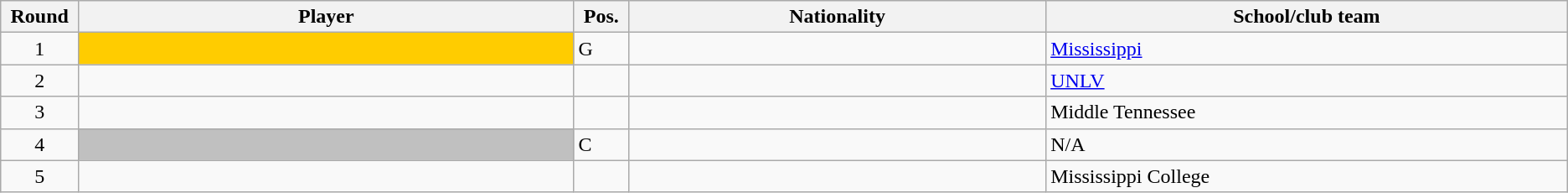<table class="wikitable sortable">
<tr>
<th width="1%">Round</th>
<th width="19%">Player</th>
<th width="1%">Pos.</th>
<th width="16%">Nationality</th>
<th width="20%">School/club team</th>
</tr>
<tr>
<td align=center>1</td>
<td bgcolor="#FFCC00"></td>
<td>G</td>
<td></td>
<td><a href='#'>Mississippi</a></td>
</tr>
<tr>
<td align=center>2</td>
<td></td>
<td></td>
<td></td>
<td><a href='#'>UNLV</a></td>
</tr>
<tr>
<td align=center>3</td>
<td></td>
<td></td>
<td></td>
<td>Middle Tennessee</td>
</tr>
<tr>
<td align=center>4</td>
<td bgcolor="#C0C0C0"></td>
<td>C</td>
<td></td>
<td>N/A</td>
</tr>
<tr>
<td align=center>5</td>
<td></td>
<td></td>
<td></td>
<td>Mississippi College</td>
</tr>
</table>
